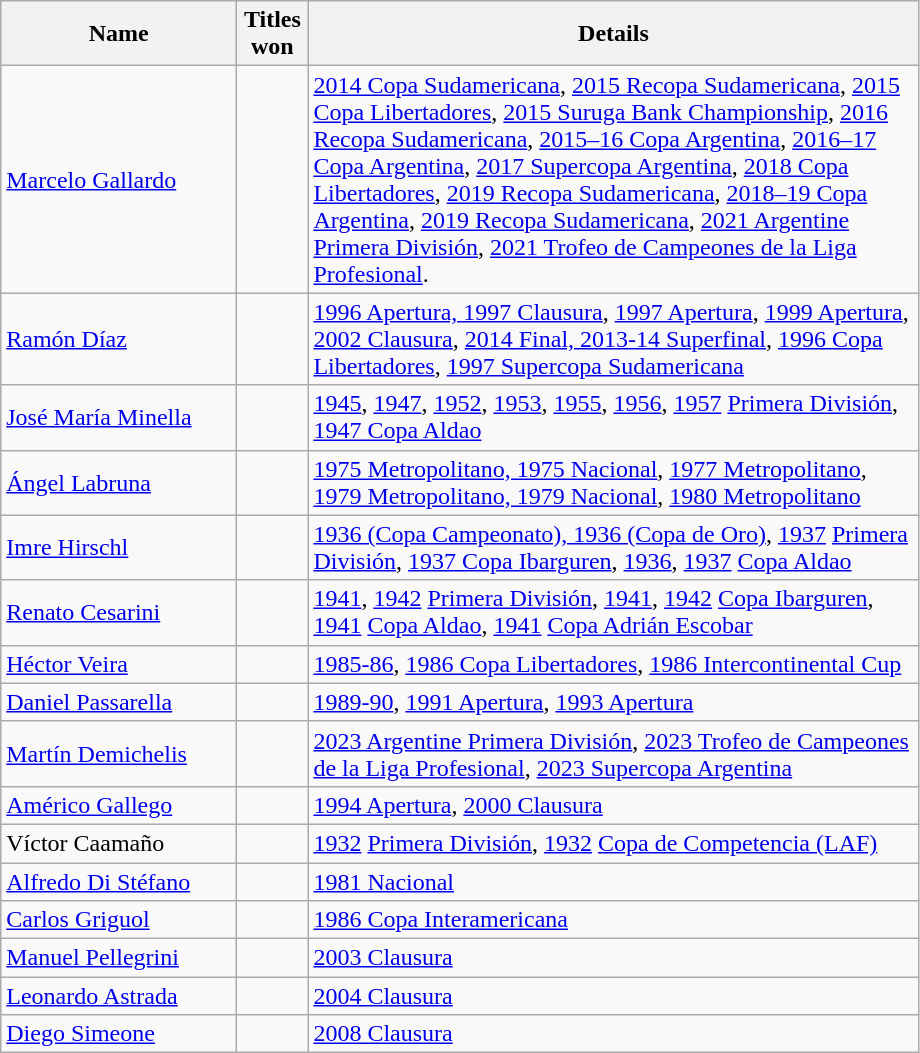<table class="wikitable sortable">
<tr>
<th width=150px>Name</th>
<th width=40px>Titles won</th>
<th width=400px>Details</th>
</tr>
<tr>
<td> <a href='#'>Marcelo Gallardo</a></td>
<td></td>
<td><a href='#'>2014 Copa Sudamericana</a>, <a href='#'>2015 Recopa Sudamericana</a>, <a href='#'>2015 Copa Libertadores</a>, <a href='#'>2015 Suruga Bank Championship</a>, <a href='#'>2016 Recopa Sudamericana</a>, <a href='#'>2015–16 Copa Argentina</a>, <a href='#'>2016–17 Copa Argentina</a>, <a href='#'>2017 Supercopa Argentina</a>, <a href='#'>2018 Copa Libertadores</a>, <a href='#'>2019 Recopa Sudamericana</a>, <a href='#'>2018–19 Copa Argentina</a>, <a href='#'>2019 Recopa Sudamericana</a>, <a href='#'>2021 Argentine Primera División</a>, <a href='#'>2021 Trofeo de Campeones de la Liga Profesional</a>.</td>
</tr>
<tr>
<td> <a href='#'>Ramón Díaz</a></td>
<td></td>
<td><a href='#'>1996 Apertura, 1997 Clausura</a>, <a href='#'>1997 Apertura</a>, <a href='#'>1999 Apertura</a>, <a href='#'>2002 Clausura</a>, <a href='#'>2014 Final, 2013-14 Superfinal</a>, <a href='#'>1996 Copa Libertadores</a>, <a href='#'>1997 Supercopa Sudamericana</a></td>
</tr>
<tr>
<td> <a href='#'>José María Minella</a></td>
<td></td>
<td><a href='#'>1945</a>, <a href='#'>1947</a>, <a href='#'>1952</a>, <a href='#'>1953</a>, <a href='#'>1955</a>, <a href='#'>1956</a>, <a href='#'>1957</a> <a href='#'>Primera División</a>, <a href='#'>1947 Copa Aldao</a></td>
</tr>
<tr>
<td> <a href='#'>Ángel Labruna</a></td>
<td></td>
<td><a href='#'>1975 Metropolitano, 1975 Nacional</a>, <a href='#'>1977 Metropolitano</a>, <a href='#'>1979 Metropolitano, 1979 Nacional</a>, <a href='#'>1980 Metropolitano</a></td>
</tr>
<tr>
<td> <a href='#'>Imre Hirschl</a></td>
<td></td>
<td><a href='#'>1936 (Copa Campeonato), 1936 (Copa de Oro)</a>, <a href='#'>1937</a> <a href='#'>Primera División</a>, <a href='#'>1937 Copa Ibarguren</a>, <a href='#'>1936</a>, <a href='#'>1937</a> <a href='#'>Copa Aldao</a></td>
</tr>
<tr>
<td> <a href='#'>Renato Cesarini</a></td>
<td></td>
<td><a href='#'>1941</a>, <a href='#'>1942</a> <a href='#'>Primera División</a>, <a href='#'>1941</a>, <a href='#'>1942</a> <a href='#'>Copa Ibarguren</a>, <a href='#'>1941</a> <a href='#'>Copa Aldao</a>, <a href='#'>1941</a> <a href='#'>Copa Adrián Escobar</a></td>
</tr>
<tr>
<td> <a href='#'>Héctor Veira</a></td>
<td></td>
<td><a href='#'>1985-86</a>, <a href='#'>1986 Copa Libertadores</a>, <a href='#'>1986 Intercontinental Cup</a></td>
</tr>
<tr>
<td> <a href='#'>Daniel Passarella</a></td>
<td></td>
<td><a href='#'>1989-90</a>, <a href='#'>1991 Apertura</a>, <a href='#'>1993 Apertura</a></td>
</tr>
<tr>
<td> <a href='#'>Martín Demichelis</a></td>
<td></td>
<td><a href='#'>2023 Argentine Primera División</a>, <a href='#'>2023 Trofeo de Campeones de la Liga Profesional</a>, <a href='#'>2023 Supercopa Argentina</a></td>
</tr>
<tr>
<td> <a href='#'>Américo Gallego</a></td>
<td></td>
<td><a href='#'>1994 Apertura</a>, <a href='#'>2000 Clausura</a></td>
</tr>
<tr>
<td> Víctor Caamaño</td>
<td></td>
<td><a href='#'>1932</a> <a href='#'>Primera División</a>, <a href='#'>1932</a> <a href='#'>Copa de Competencia (LAF)</a></td>
</tr>
<tr>
<td> <a href='#'>Alfredo Di Stéfano</a></td>
<td></td>
<td><a href='#'>1981 Nacional</a></td>
</tr>
<tr>
<td> <a href='#'>Carlos Griguol</a></td>
<td></td>
<td><a href='#'>1986 Copa Interamericana</a></td>
</tr>
<tr>
<td> <a href='#'>Manuel Pellegrini</a></td>
<td></td>
<td><a href='#'>2003 Clausura</a></td>
</tr>
<tr>
<td> <a href='#'>Leonardo Astrada</a></td>
<td></td>
<td><a href='#'>2004 Clausura</a></td>
</tr>
<tr>
<td> <a href='#'>Diego Simeone</a></td>
<td></td>
<td><a href='#'>2008 Clausura</a></td>
</tr>
</table>
